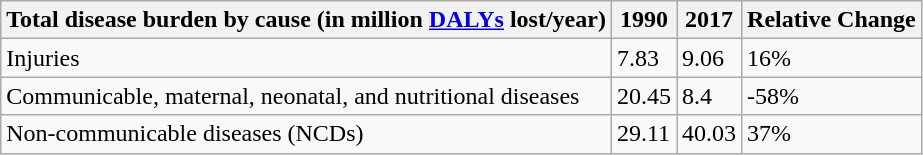<table class="wikitable">
<tr>
<th>Total disease burden by cause (in million <a href='#'>DALYs</a> lost/year)</th>
<th>1990</th>
<th>2017</th>
<th>Relative Change</th>
</tr>
<tr>
<td>Injuries</td>
<td>7.83</td>
<td>9.06</td>
<td>16%</td>
</tr>
<tr>
<td>Communicable, maternal, neonatal, and nutritional diseases</td>
<td>20.45</td>
<td>8.4</td>
<td>-58%</td>
</tr>
<tr>
<td>Non-communicable diseases (NCDs)</td>
<td>29.11</td>
<td>40.03</td>
<td>37%</td>
</tr>
</table>
